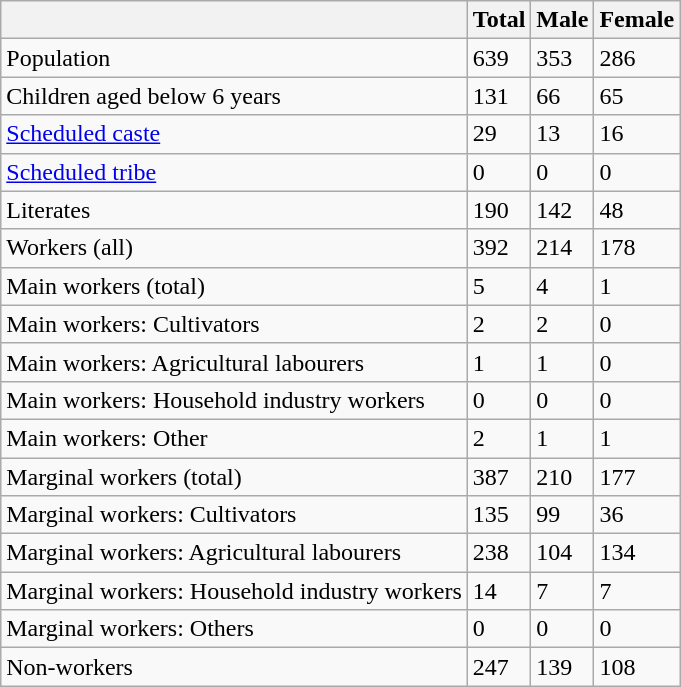<table class="wikitable sortable">
<tr>
<th></th>
<th>Total</th>
<th>Male</th>
<th>Female</th>
</tr>
<tr>
<td>Population</td>
<td>639</td>
<td>353</td>
<td>286</td>
</tr>
<tr>
<td>Children aged below 6 years</td>
<td>131</td>
<td>66</td>
<td>65</td>
</tr>
<tr>
<td><a href='#'>Scheduled caste</a></td>
<td>29</td>
<td>13</td>
<td>16</td>
</tr>
<tr>
<td><a href='#'>Scheduled tribe</a></td>
<td>0</td>
<td>0</td>
<td>0</td>
</tr>
<tr>
<td>Literates</td>
<td>190</td>
<td>142</td>
<td>48</td>
</tr>
<tr>
<td>Workers (all)</td>
<td>392</td>
<td>214</td>
<td>178</td>
</tr>
<tr>
<td>Main workers (total)</td>
<td>5</td>
<td>4</td>
<td>1</td>
</tr>
<tr>
<td>Main workers: Cultivators</td>
<td>2</td>
<td>2</td>
<td>0</td>
</tr>
<tr>
<td>Main workers: Agricultural labourers</td>
<td>1</td>
<td>1</td>
<td>0</td>
</tr>
<tr>
<td>Main workers: Household industry workers</td>
<td>0</td>
<td>0</td>
<td>0</td>
</tr>
<tr>
<td>Main workers: Other</td>
<td>2</td>
<td>1</td>
<td>1</td>
</tr>
<tr>
<td>Marginal workers (total)</td>
<td>387</td>
<td>210</td>
<td>177</td>
</tr>
<tr>
<td>Marginal workers: Cultivators</td>
<td>135</td>
<td>99</td>
<td>36</td>
</tr>
<tr>
<td>Marginal workers: Agricultural labourers</td>
<td>238</td>
<td>104</td>
<td>134</td>
</tr>
<tr>
<td>Marginal workers: Household industry workers</td>
<td>14</td>
<td>7</td>
<td>7</td>
</tr>
<tr>
<td>Marginal workers: Others</td>
<td>0</td>
<td>0</td>
<td>0</td>
</tr>
<tr>
<td>Non-workers</td>
<td>247</td>
<td>139</td>
<td>108</td>
</tr>
</table>
